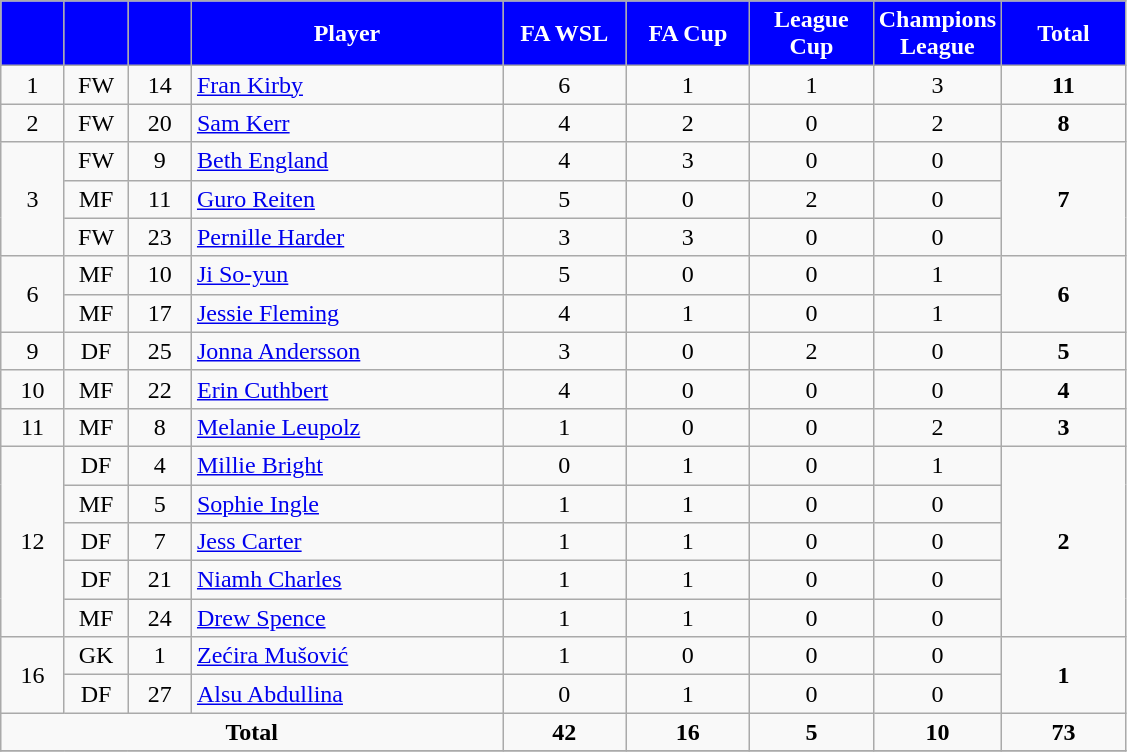<table class="wikitable" style="text-align:center;">
<tr>
<th style="background:#00f; color:white; width:35px;"></th>
<th style="background:#00f; color:white; width:35px;"></th>
<th style="background:#00f; color:white; width:35px;"></th>
<th style="background:#00f; color:white; width:200px;">Player</th>
<th style="background:#00f; color:white; width:75px;">FA WSL</th>
<th style="background:#00f; color:white; width:75px;">FA Cup</th>
<th style="background:#00f; color:white; width:75px;">League Cup</th>
<th style="background:#00f; color:white; width:75px;">Champions League</th>
<th style="background:#00f; color:white; width:75px;">Total</th>
</tr>
<tr>
<td rowspan="1">1</td>
<td>FW</td>
<td>14</td>
<td align=left> <a href='#'>Fran Kirby</a></td>
<td>6</td>
<td>1</td>
<td>1</td>
<td>3</td>
<td><strong>11</strong></td>
</tr>
<tr>
<td rowspan="1">2</td>
<td>FW</td>
<td>20</td>
<td align=left> <a href='#'>Sam Kerr</a></td>
<td>4</td>
<td>2</td>
<td>0</td>
<td>2</td>
<td><strong>8</strong></td>
</tr>
<tr>
<td rowspan="3">3</td>
<td>FW</td>
<td>9</td>
<td align="left"> <a href='#'>Beth England</a></td>
<td>4</td>
<td>3</td>
<td>0</td>
<td>0</td>
<td rowspan="3"><strong>7</strong></td>
</tr>
<tr>
<td>MF</td>
<td>11</td>
<td align="left"> <a href='#'>Guro Reiten</a></td>
<td>5</td>
<td>0</td>
<td>2</td>
<td>0</td>
</tr>
<tr>
<td>FW</td>
<td>23</td>
<td align="left"> <a href='#'>Pernille Harder</a></td>
<td>3</td>
<td>3</td>
<td>0</td>
<td>0</td>
</tr>
<tr>
<td rowspan="2">6</td>
<td>MF</td>
<td>10</td>
<td align="left"> <a href='#'>Ji So-yun</a></td>
<td>5</td>
<td>0</td>
<td>0</td>
<td>1</td>
<td rowspan="2"><strong>6</strong></td>
</tr>
<tr>
<td>MF</td>
<td>17</td>
<td align="left"> <a href='#'>Jessie Fleming</a></td>
<td>4</td>
<td>1</td>
<td>0</td>
<td>1</td>
</tr>
<tr>
<td>9</td>
<td>DF</td>
<td>25</td>
<td align="left"> <a href='#'>Jonna Andersson</a></td>
<td>3</td>
<td>0</td>
<td>2</td>
<td>0</td>
<td><strong>5</strong></td>
</tr>
<tr>
<td>10</td>
<td>MF</td>
<td>22</td>
<td align="left"> <a href='#'>Erin Cuthbert</a></td>
<td>4</td>
<td>0</td>
<td>0</td>
<td>0</td>
<td><strong>4</strong></td>
</tr>
<tr>
<td>11</td>
<td>MF</td>
<td>8</td>
<td align="left"> <a href='#'>Melanie Leupolz</a></td>
<td>1</td>
<td>0</td>
<td>0</td>
<td>2</td>
<td><strong>3</strong></td>
</tr>
<tr>
<td rowspan="5">12</td>
<td>DF</td>
<td>4</td>
<td align="left"> <a href='#'>Millie Bright</a></td>
<td>0</td>
<td>1</td>
<td>0</td>
<td>1</td>
<td rowspan="5"><strong>2</strong></td>
</tr>
<tr>
<td>MF</td>
<td>5</td>
<td align="left"> <a href='#'>Sophie Ingle</a></td>
<td>1</td>
<td>1</td>
<td>0</td>
<td>0</td>
</tr>
<tr>
<td>DF</td>
<td>7</td>
<td align="left"> <a href='#'>Jess Carter</a></td>
<td>1</td>
<td>1</td>
<td>0</td>
<td>0</td>
</tr>
<tr>
<td>DF</td>
<td>21</td>
<td align="left"> <a href='#'>Niamh Charles</a></td>
<td>1</td>
<td>1</td>
<td>0</td>
<td>0</td>
</tr>
<tr>
<td>MF</td>
<td>24</td>
<td align="left"> <a href='#'>Drew Spence</a></td>
<td>1</td>
<td>1</td>
<td>0</td>
<td>0</td>
</tr>
<tr>
<td rowspan="2">16</td>
<td>GK</td>
<td>1</td>
<td align="left"> <a href='#'>Zećira Mušović</a></td>
<td>1</td>
<td>0</td>
<td>0</td>
<td>0</td>
<td rowspan="2"><strong>1</strong></td>
</tr>
<tr>
<td>DF</td>
<td>27</td>
<td align="left"> <a href='#'>Alsu Abdullina</a></td>
<td>0</td>
<td>1</td>
<td>0</td>
<td>0</td>
</tr>
<tr>
<td colspan="4"><strong>Total</strong></td>
<td><strong>42</strong></td>
<td><strong>16</strong></td>
<td><strong>5</strong></td>
<td><strong>10</strong></td>
<td><strong>73</strong></td>
</tr>
<tr>
</tr>
</table>
